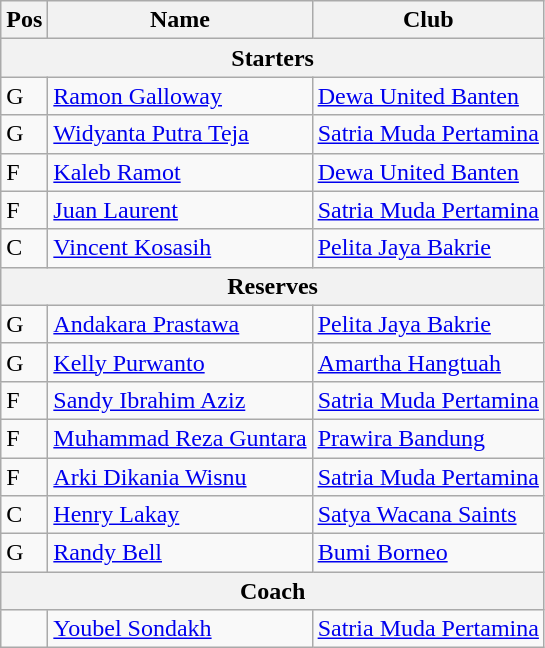<table class="wikitable">
<tr>
<th>Pos</th>
<th>Name</th>
<th>Club</th>
</tr>
<tr>
<th colspan="4">Starters</th>
</tr>
<tr>
<td>G</td>
<td> <a href='#'>Ramon Galloway</a></td>
<td><a href='#'>Dewa United Banten</a></td>
</tr>
<tr>
<td>G</td>
<td> <a href='#'>Widyanta Putra Teja</a></td>
<td><a href='#'>Satria Muda Pertamina</a></td>
</tr>
<tr>
<td>F</td>
<td> <a href='#'>Kaleb Ramot</a></td>
<td><a href='#'>Dewa United Banten</a></td>
</tr>
<tr>
<td>F</td>
<td> <a href='#'>Juan Laurent</a></td>
<td><a href='#'>Satria Muda Pertamina</a></td>
</tr>
<tr>
<td>C</td>
<td> <a href='#'>Vincent Kosasih</a></td>
<td><a href='#'>Pelita Jaya Bakrie</a></td>
</tr>
<tr>
<th colspan="4">Reserves</th>
</tr>
<tr>
<td>G</td>
<td> <a href='#'>Andakara Prastawa</a></td>
<td><a href='#'>Pelita Jaya Bakrie</a></td>
</tr>
<tr>
<td>G</td>
<td> <a href='#'>Kelly Purwanto</a></td>
<td><a href='#'>Amartha Hangtuah</a></td>
</tr>
<tr>
<td>F</td>
<td> <a href='#'>Sandy Ibrahim Aziz</a></td>
<td><a href='#'>Satria Muda Pertamina</a></td>
</tr>
<tr>
<td>F</td>
<td> <a href='#'>Muhammad Reza Guntara</a></td>
<td><a href='#'>Prawira Bandung</a></td>
</tr>
<tr>
<td>F</td>
<td> <a href='#'>Arki Dikania Wisnu</a></td>
<td><a href='#'>Satria Muda Pertamina</a></td>
</tr>
<tr>
<td>C</td>
<td> <a href='#'>Henry Lakay</a></td>
<td><a href='#'>Satya Wacana Saints</a></td>
</tr>
<tr>
<td>G</td>
<td> <a href='#'>Randy Bell</a></td>
<td><a href='#'>Bumi Borneo</a></td>
</tr>
<tr>
<th colspan="4">Coach</th>
</tr>
<tr>
<td></td>
<td> <a href='#'>Youbel Sondakh</a></td>
<td><a href='#'>Satria Muda Pertamina</a></td>
</tr>
</table>
